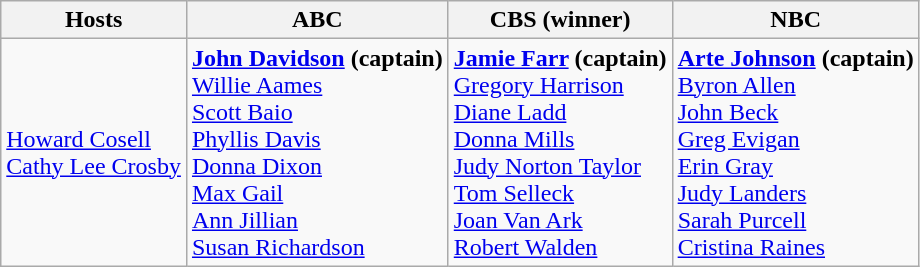<table class="wikitable">
<tr>
<th>Hosts</th>
<th>ABC</th>
<th>CBS (winner)</th>
<th>NBC</th>
</tr>
<tr>
<td><a href='#'>Howard Cosell</a><br><a href='#'>Cathy Lee Crosby</a></td>
<td><strong><a href='#'>John Davidson</a> (captain)</strong><br><a href='#'>Willie Aames</a><br><a href='#'>Scott Baio</a><br><a href='#'>Phyllis Davis</a><br><a href='#'>Donna Dixon</a><br><a href='#'>Max Gail</a><br><a href='#'>Ann Jillian</a><br><a href='#'>Susan Richardson</a></td>
<td><strong><a href='#'>Jamie Farr</a> (captain)</strong><br><a href='#'>Gregory Harrison</a><br><a href='#'>Diane Ladd</a><br><a href='#'>Donna Mills</a><br><a href='#'>Judy Norton Taylor</a><br><a href='#'>Tom Selleck</a><br><a href='#'>Joan Van Ark</a><br><a href='#'>Robert Walden</a></td>
<td><strong><a href='#'>Arte Johnson</a> (captain)</strong><br><a href='#'>Byron Allen</a><br><a href='#'>John Beck</a><br><a href='#'>Greg Evigan</a><br><a href='#'>Erin Gray</a><br><a href='#'>Judy Landers</a><br><a href='#'>Sarah Purcell</a><br><a href='#'>Cristina Raines</a></td>
</tr>
</table>
